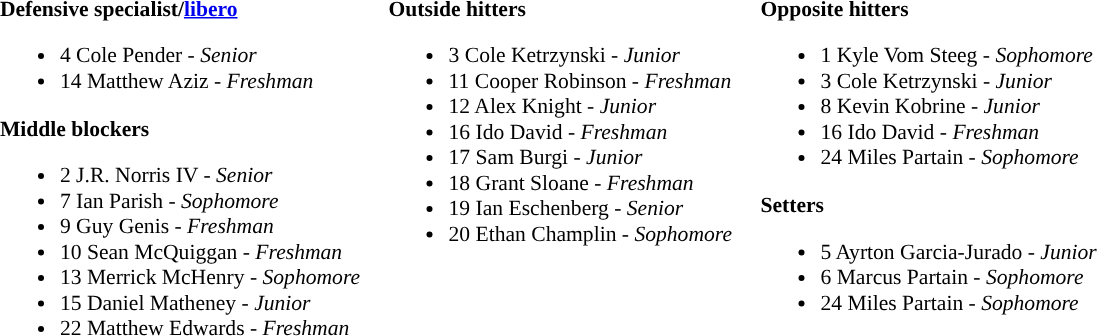<table class="toccolours" style="border-collapse:collapse; font-size:90%;">
<tr>
<td colspan="7"></td>
</tr>
<tr>
</tr>
<tr>
<td width="03"> </td>
<td valign="top"><br><strong>Defensive specialist/<a href='#'>libero</a></strong><ul><li>4 Cole Pender - <em> Senior</em></li><li>14 Matthew Aziz - <em>Freshman</em></li></ul><strong>Middle blockers</strong><ul><li>2 J.R. Norris IV - <em> Senior</em></li><li>7 Ian Parish - <em> Sophomore</em></li><li>9 Guy Genis - <em> Freshman</em></li><li>10 Sean McQuiggan - <em>Freshman</em></li><li>13 Merrick McHenry  - <em> Sophomore</em></li><li>15 Daniel Matheney - <em> Junior</em></li><li>22 Matthew Edwards - <em>Freshman</em></li></ul></td>
<td width="15"> </td>
<td valign="top"><br><strong>Outside hitters</strong><ul><li>3 Cole Ketrzynski - <em>Junior</em></li><li>11 Cooper Robinson - <em>Freshman</em></li><li>12 Alex Knight - <em>Junior</em></li><li>16 Ido David - <em>Freshman</em></li><li>17 Sam Burgi - <em> Junior</em></li><li>18 Grant Sloane - <em> Freshman</em></li><li>19 Ian Eschenberg - <em>Senior</em></li><li>20 Ethan Champlin - <em>Sophomore</em></li></ul></td>
<td width="15"> </td>
<td valign="top"><br><strong>Opposite hitters</strong><ul><li>1 Kyle Vom Steeg - <em> Sophomore</em></li><li>3 Cole Ketrzynski - <em>Junior</em></li><li>8 Kevin Kobrine - <em> Junior</em></li><li>16 Ido David - <em>Freshman</em></li><li>24 Miles Partain - <em>Sophomore</em></li></ul><strong>Setters</strong><ul><li>5 Ayrton Garcia-Jurado - <em>Junior</em></li><li>6 Marcus Partain - <em> Sophomore</em></li><li>24 Miles Partain - <em>Sophomore</em></li></ul></td>
<td width="20"> </td>
</tr>
</table>
